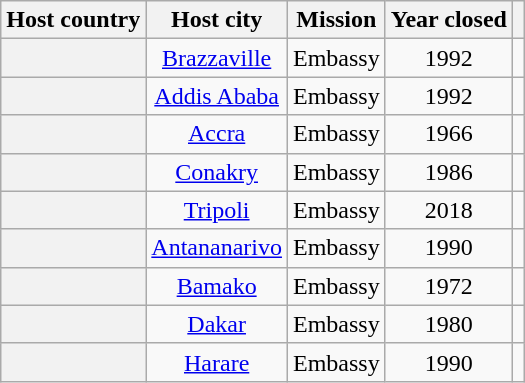<table class="wikitable plainrowheaders" style="text-align:center;">
<tr>
<th scope="col">Host country</th>
<th scope="col">Host city</th>
<th scope="col">Mission</th>
<th scope="col">Year closed</th>
<th scope="col"></th>
</tr>
<tr>
<th scope="row"></th>
<td><a href='#'>Brazzaville</a></td>
<td>Embassy</td>
<td>1992</td>
<td></td>
</tr>
<tr>
<th scope="row"></th>
<td><a href='#'>Addis Ababa</a></td>
<td>Embassy</td>
<td>1992</td>
<td></td>
</tr>
<tr>
<th scope="row"></th>
<td><a href='#'>Accra</a></td>
<td>Embassy</td>
<td>1966</td>
<td></td>
</tr>
<tr>
<th scope="row"></th>
<td><a href='#'>Conakry</a></td>
<td>Embassy</td>
<td>1986</td>
<td></td>
</tr>
<tr>
<th scope="row"></th>
<td><a href='#'>Tripoli</a></td>
<td>Embassy</td>
<td>2018</td>
<td></td>
</tr>
<tr>
<th scope="row"></th>
<td><a href='#'>Antananarivo</a></td>
<td>Embassy</td>
<td>1990</td>
<td></td>
</tr>
<tr>
<th scope="row"></th>
<td><a href='#'>Bamako</a></td>
<td>Embassy</td>
<td>1972</td>
<td></td>
</tr>
<tr>
<th scope="row"></th>
<td><a href='#'>Dakar</a></td>
<td>Embassy</td>
<td>1980</td>
<td></td>
</tr>
<tr>
<th scope="row"></th>
<td><a href='#'>Harare</a></td>
<td>Embassy</td>
<td>1990</td>
<td></td>
</tr>
</table>
